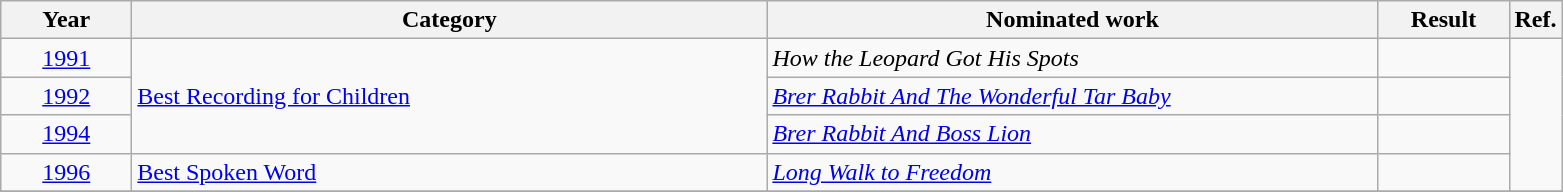<table class=wikitable>
<tr>
<th scope="col" style="width:5em;">Year</th>
<th scope="col" style="width:26em;">Category</th>
<th scope="col" style="width:25em;">Nominated work</th>
<th scope="col" style="width:5em;">Result</th>
<th>Ref.</th>
</tr>
<tr>
<td style="text-align:center;"><a href='#'>1991</a></td>
<td rowspan=3><a href='#'>Best Recording for Children</a></td>
<td><em>How the Leopard Got His Spots</em></td>
<td></td>
<td rowspan=4></td>
</tr>
<tr>
<td style="text-align:center;"><a href='#'>1992</a></td>
<td><em><a href='#'>Brer Rabbit And The Wonderful Tar Baby</a></em></td>
<td></td>
</tr>
<tr>
<td style="text-align:center;"><a href='#'>1994</a></td>
<td><em><a href='#'>Brer Rabbit And Boss Lion</a></em></td>
<td></td>
</tr>
<tr>
<td style="text-align:center;"><a href='#'>1996</a></td>
<td><a href='#'>Best Spoken Word</a></td>
<td><em><a href='#'>Long Walk to Freedom</a></em></td>
<td></td>
</tr>
<tr>
</tr>
</table>
